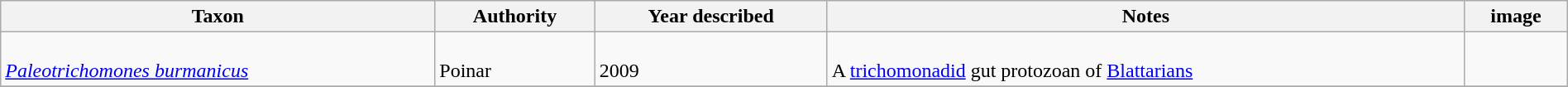<table class="wikitable sortable" align="center" width="100%">
<tr>
<th>Taxon</th>
<th>Authority</th>
<th>Year described</th>
<th>Notes</th>
<th>image</th>
</tr>
<tr>
<td><br><em><a href='#'>Paleotrichomones burmanicus</a></em></td>
<td><br>Poinar</td>
<td><br>2009</td>
<td><br>A <a href='#'>trichomonadid</a> gut protozoan of <a href='#'>Blattarians</a></td>
<td></td>
</tr>
<tr>
</tr>
</table>
